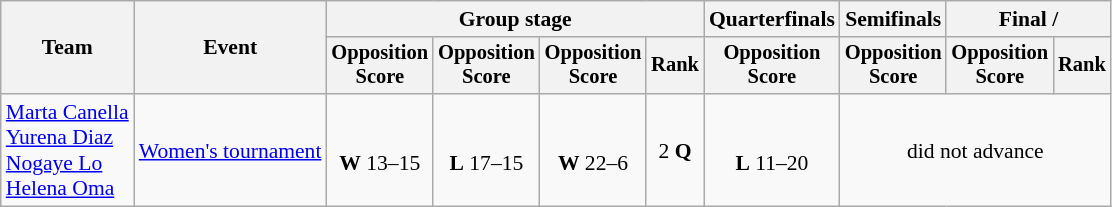<table class="wikitable" style="text-align:center; font-size:90%">
<tr>
<th rowspan=2>Team</th>
<th rowspan=2>Event</th>
<th colspan=4>Group stage</th>
<th>Quarterfinals</th>
<th>Semifinals</th>
<th colspan=2>Final / </th>
</tr>
<tr style="font-size:95%">
<th>Opposition<br>Score</th>
<th>Opposition<br>Score</th>
<th>Opposition<br>Score</th>
<th>Rank</th>
<th>Opposition<br>Score</th>
<th>Opposition<br>Score</th>
<th>Opposition<br>Score</th>
<th>Rank</th>
</tr>
<tr>
<td align=left><a href='#'>Marta Canella</a><br><a href='#'>Yurena Diaz</a><br><a href='#'>Nogaye Lo</a><br><a href='#'>Helena Oma</a></td>
<td align=left><a href='#'>Women's tournament</a></td>
<td><br><strong>W</strong> 13–15</td>
<td><br><strong>L</strong> 17–15</td>
<td><br><strong>W</strong> 22–6</td>
<td>2 <strong>Q</strong></td>
<td><br><strong>L</strong> 11–20</td>
<td colspan=3>did not advance</td>
</tr>
</table>
